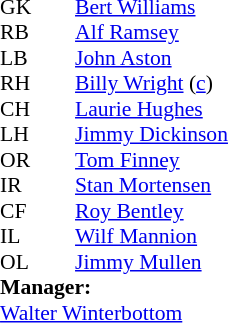<table style="font-size:90%; margin:0.2em auto;" cellspacing="0" cellpadding="0">
<tr>
<th width="25"></th>
<th width="25"></th>
</tr>
<tr>
<td>GK</td>
<td></td>
<td><a href='#'>Bert Williams</a></td>
</tr>
<tr>
<td>RB</td>
<td></td>
<td><a href='#'>Alf Ramsey</a></td>
</tr>
<tr>
<td>LB</td>
<td></td>
<td><a href='#'>John Aston</a></td>
</tr>
<tr>
<td>RH</td>
<td></td>
<td><a href='#'>Billy Wright</a> (<a href='#'>c</a>)</td>
</tr>
<tr>
<td>CH</td>
<td></td>
<td><a href='#'>Laurie Hughes</a></td>
</tr>
<tr>
<td>LH</td>
<td></td>
<td><a href='#'>Jimmy Dickinson</a></td>
</tr>
<tr>
<td>OR</td>
<td></td>
<td><a href='#'>Tom Finney</a></td>
</tr>
<tr>
<td>IR</td>
<td></td>
<td><a href='#'>Stan Mortensen</a></td>
</tr>
<tr>
<td>CF</td>
<td></td>
<td><a href='#'>Roy Bentley</a></td>
</tr>
<tr>
<td>IL</td>
<td></td>
<td><a href='#'>Wilf Mannion</a></td>
</tr>
<tr>
<td>OL</td>
<td></td>
<td><a href='#'>Jimmy Mullen</a></td>
</tr>
<tr>
<td colspan=3><strong>Manager:</strong></td>
</tr>
<tr>
<td colspan=4><a href='#'>Walter Winterbottom</a></td>
</tr>
</table>
